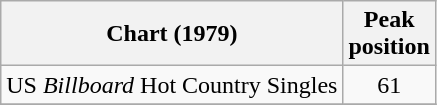<table class="wikitable">
<tr>
<th align="left">Chart (1979)</th>
<th align="center">Peak<br>position</th>
</tr>
<tr>
<td>US <em>Billboard</em> Hot Country Singles</td>
<td align="center">61</td>
</tr>
<tr>
</tr>
</table>
